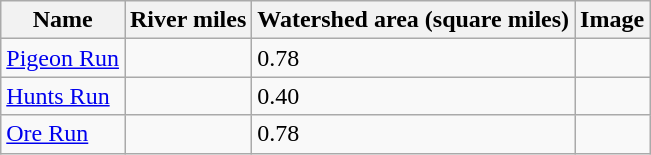<table class="wikitable">
<tr>
<th>Name</th>
<th>River miles</th>
<th>Watershed area (square miles)</th>
<th>Image</th>
</tr>
<tr>
<td><a href='#'>Pigeon Run</a></td>
<td></td>
<td>0.78</td>
<td></td>
</tr>
<tr>
<td><a href='#'>Hunts Run</a></td>
<td></td>
<td>0.40</td>
<td></td>
</tr>
<tr>
<td><a href='#'>Ore Run</a></td>
<td></td>
<td>0.78</td>
<td></td>
</tr>
</table>
